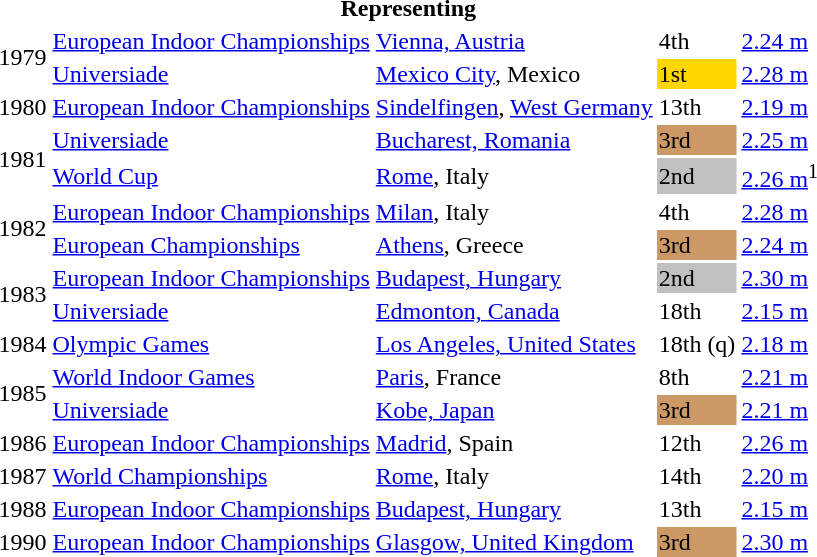<table>
<tr>
<th colspan="6">Representing </th>
</tr>
<tr>
<td rowspan=2>1979</td>
<td><a href='#'>European Indoor Championships</a></td>
<td><a href='#'>Vienna, Austria</a></td>
<td>4th</td>
<td><a href='#'>2.24 m</a></td>
</tr>
<tr>
<td><a href='#'>Universiade</a></td>
<td><a href='#'>Mexico City</a>, Mexico</td>
<td bgcolor=gold>1st</td>
<td><a href='#'>2.28 m</a></td>
</tr>
<tr>
<td>1980</td>
<td><a href='#'>European Indoor Championships</a></td>
<td><a href='#'>Sindelfingen</a>, <a href='#'>West Germany</a></td>
<td>13th</td>
<td><a href='#'>2.19 m</a></td>
</tr>
<tr>
<td rowspan=2>1981</td>
<td><a href='#'>Universiade</a></td>
<td><a href='#'>Bucharest, Romania</a></td>
<td bgcolor=cc9966>3rd</td>
<td><a href='#'>2.25 m</a></td>
</tr>
<tr>
<td><a href='#'>World Cup</a></td>
<td><a href='#'>Rome</a>, Italy</td>
<td bgcolor=silver>2nd</td>
<td><a href='#'>2.26 m</a><sup>1</sup></td>
</tr>
<tr>
<td rowspan=2>1982</td>
<td><a href='#'>European Indoor Championships</a></td>
<td><a href='#'>Milan</a>, Italy</td>
<td>4th</td>
<td><a href='#'>2.28 m</a></td>
</tr>
<tr>
<td><a href='#'>European Championships</a></td>
<td><a href='#'>Athens</a>, Greece</td>
<td bgcolor=cc9966>3rd</td>
<td><a href='#'>2.24 m</a></td>
</tr>
<tr>
<td rowspan=2>1983</td>
<td><a href='#'>European Indoor Championships</a></td>
<td><a href='#'>Budapest, Hungary</a></td>
<td bgcolor=silver>2nd</td>
<td><a href='#'>2.30 m</a></td>
</tr>
<tr>
<td><a href='#'>Universiade</a></td>
<td><a href='#'>Edmonton, Canada</a></td>
<td>18th</td>
<td><a href='#'>2.15 m</a></td>
</tr>
<tr>
<td>1984</td>
<td><a href='#'>Olympic Games</a></td>
<td><a href='#'>Los Angeles, United States</a></td>
<td>18th (q)</td>
<td><a href='#'>2.18 m</a></td>
</tr>
<tr>
<td rowspan=2>1985</td>
<td><a href='#'>World Indoor Games</a></td>
<td><a href='#'>Paris</a>, France</td>
<td>8th</td>
<td><a href='#'>2.21 m</a></td>
</tr>
<tr>
<td><a href='#'>Universiade</a></td>
<td><a href='#'>Kobe, Japan</a></td>
<td bgcolor=cc9966>3rd</td>
<td><a href='#'>2.21 m</a></td>
</tr>
<tr>
<td>1986</td>
<td><a href='#'>European Indoor Championships</a></td>
<td><a href='#'>Madrid</a>, Spain</td>
<td>12th</td>
<td><a href='#'>2.26 m</a></td>
</tr>
<tr>
<td>1987</td>
<td><a href='#'>World Championships</a></td>
<td><a href='#'>Rome</a>, Italy</td>
<td>14th</td>
<td><a href='#'>2.20 m</a></td>
</tr>
<tr>
<td>1988</td>
<td><a href='#'>European Indoor Championships</a></td>
<td><a href='#'>Budapest, Hungary</a></td>
<td>13th</td>
<td><a href='#'>2.15 m</a></td>
</tr>
<tr>
<td>1990</td>
<td><a href='#'>European Indoor Championships</a></td>
<td><a href='#'>Glasgow, United Kingdom</a></td>
<td bgcolor=cc9966>3rd</td>
<td><a href='#'>2.30 m</a></td>
</tr>
</table>
